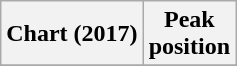<table class="wikitable sortable plainrowheaders" style="text-align:center">
<tr>
<th>Chart (2017)</th>
<th>Peak<br>position</th>
</tr>
<tr>
</tr>
</table>
